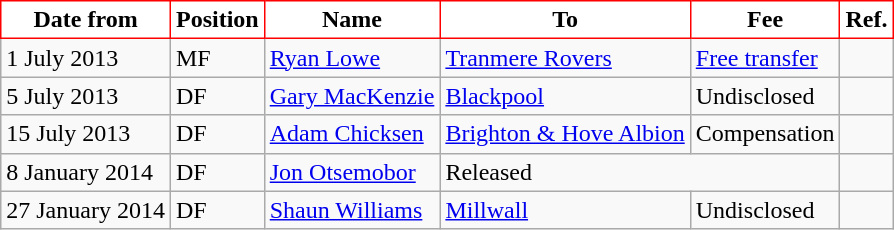<table class="wikitable">
<tr>
<th style="background:#FFFFFF; color:black; border:1px solid red;">Date from</th>
<th style="background:#FFFFFF; color:black; border:1px solid red;">Position</th>
<th style="background:#FFFFFF; color:black; border:1px solid red;">Name</th>
<th style="background:#FFFFFF; color:black; border:1px solid red;">To</th>
<th style="background:#FFFFFF; color:black; border:1px solid red;">Fee</th>
<th style="background:#FFFFFF; color:black; border:1px solid red;">Ref.</th>
</tr>
<tr>
<td>1 July 2013</td>
<td>MF</td>
<td> <a href='#'>Ryan Lowe</a></td>
<td><a href='#'>Tranmere Rovers</a></td>
<td><a href='#'>Free transfer</a></td>
<td></td>
</tr>
<tr>
<td>5 July 2013</td>
<td>DF</td>
<td> <a href='#'>Gary MacKenzie</a></td>
<td><a href='#'>Blackpool</a></td>
<td>Undisclosed</td>
<td></td>
</tr>
<tr>
<td>15 July 2013</td>
<td>DF</td>
<td> <a href='#'>Adam Chicksen</a></td>
<td><a href='#'>Brighton & Hove Albion</a></td>
<td>Compensation</td>
<td></td>
</tr>
<tr>
<td>8 January 2014</td>
<td>DF</td>
<td> <a href='#'>Jon Otsemobor</a></td>
<td colspan="2">Released</td>
<td></td>
</tr>
<tr>
<td>27 January 2014</td>
<td>DF</td>
<td> <a href='#'>Shaun Williams</a></td>
<td><a href='#'>Millwall</a></td>
<td>Undisclosed</td>
<td></td>
</tr>
</table>
